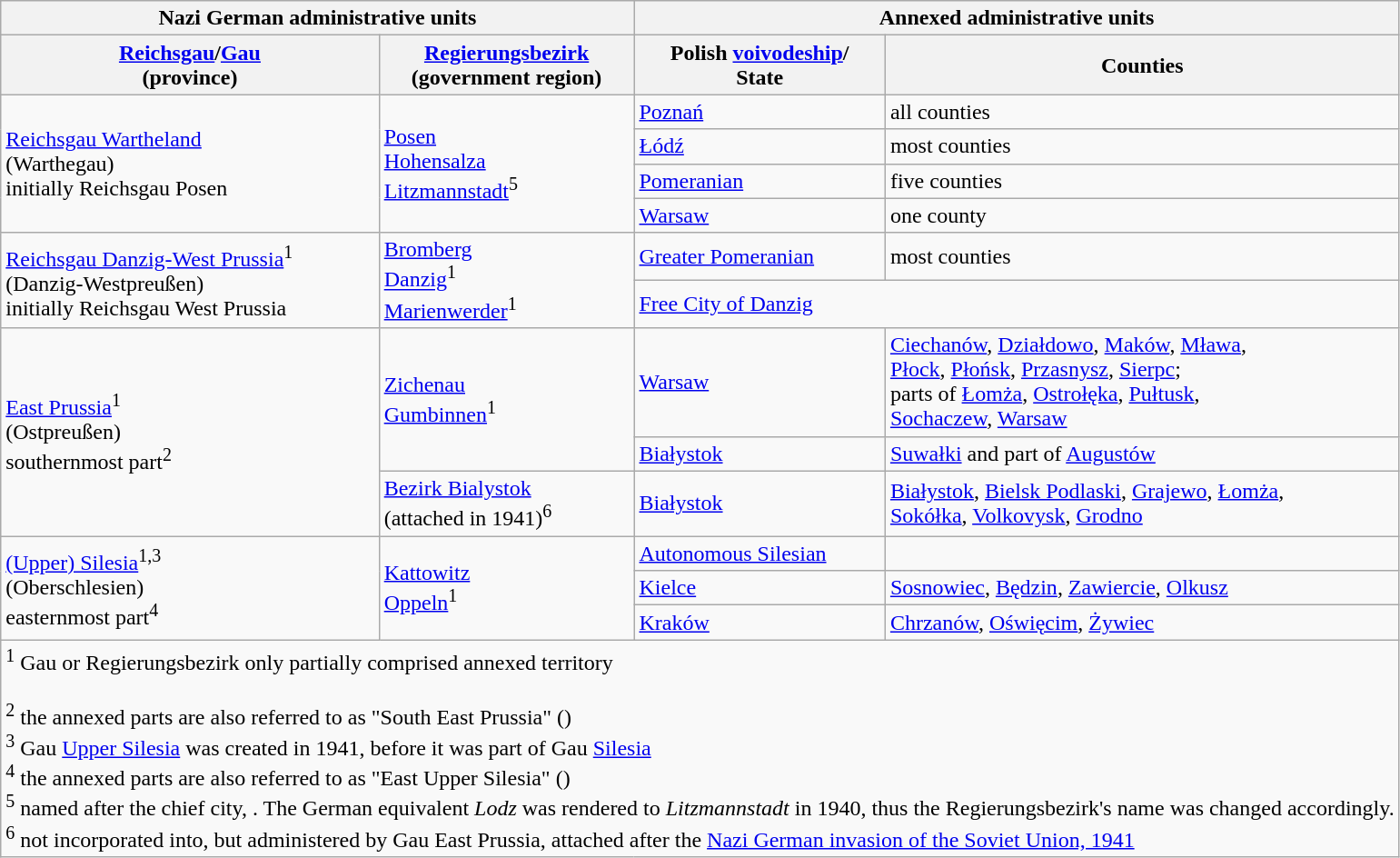<table class=wikitable>
<tr>
<th colspan="2">Nazi German administrative units</th>
<th colspan="2">Annexed administrative units</th>
</tr>
<tr>
<th><a href='#'>Reichsgau</a>/<a href='#'>Gau</a><br>(province)</th>
<th><a href='#'>Regierungsbezirk</a> <br>(government region)</th>
<th>Polish <a href='#'>voivodeship</a>/<br>State</th>
<th>Counties</th>
</tr>
<tr>
<td rowspan="4"><a href='#'>Reichsgau Wartheland</a><br>(Warthegau)<br>initially Reichsgau Posen</td>
<td rowspan="4"><a href='#'>Posen</a><br><a href='#'>Hohensalza</a><br><a href='#'>Litzmannstadt</a><sup>5</sup></td>
<td><a href='#'>Poznań</a></td>
<td>all counties</td>
</tr>
<tr>
<td><a href='#'>Łódź</a></td>
<td>most counties</td>
</tr>
<tr>
<td><a href='#'>Pomeranian</a></td>
<td>five counties</td>
</tr>
<tr>
<td><a href='#'>Warsaw</a></td>
<td>one county</td>
</tr>
<tr>
<td rowspan="2"><a href='#'>Reichsgau Danzig-West Prussia</a><sup>1</sup><br>(Danzig-Westpreußen)<br>initially Reichsgau West Prussia</td>
<td rowspan="2"><a href='#'>Bromberg</a><br><a href='#'>Danzig</a><sup>1</sup><br><a href='#'>Marienwerder</a><sup>1</sup></td>
<td><a href='#'>Greater Pomeranian</a></td>
<td>most counties</td>
</tr>
<tr>
<td colspan="2"><a href='#'>Free City of Danzig</a></td>
</tr>
<tr>
<td rowspan="3"><a href='#'>East Prussia</a><sup>1</sup><br>(Ostpreußen)<br>southernmost part<sup>2</sup></td>
<td rowspan="2"><a href='#'>Zichenau</a><br><a href='#'>Gumbinnen</a><sup>1</sup></td>
<td><a href='#'>Warsaw</a></td>
<td><a href='#'>Ciechanów</a>, <a href='#'>Działdowo</a>, <a href='#'>Maków</a>, <a href='#'>Mława</a>,<br><a href='#'>Płock</a>, <a href='#'>Płońsk</a>, <a href='#'>Przasnysz</a>, <a href='#'>Sierpc</a>;<br>parts of <a href='#'>Łomża</a>, <a href='#'>Ostrołęka</a>, <a href='#'>Pułtusk</a>,<br><a href='#'>Sochaczew</a>, <a href='#'>Warsaw</a></td>
</tr>
<tr>
<td><a href='#'>Białystok</a></td>
<td><a href='#'>Suwałki</a> and part of <a href='#'>Augustów</a></td>
</tr>
<tr>
<td><a href='#'>Bezirk Bialystok</a><br>(attached in 1941)<sup>6</sup></td>
<td><a href='#'>Białystok</a></td>
<td><a href='#'>Białystok</a>, <a href='#'>Bielsk Podlaski</a>, <a href='#'>Grajewo</a>, <a href='#'>Łomża</a>,<br><a href='#'>Sokółka</a>, <a href='#'>Volkovysk</a>, <a href='#'>Grodno</a></td>
</tr>
<tr>
<td rowspan="3"><a href='#'>(Upper) Silesia</a><sup>1,3</sup><br>(Oberschlesien)<br>easternmost part<sup>4</sup></td>
<td rowspan="3"><a href='#'>Kattowitz</a><br><a href='#'>Oppeln</a><sup>1</sup></td>
<td><a href='#'>Autonomous Silesian</a></td>
<td></td>
</tr>
<tr>
<td><a href='#'>Kielce</a></td>
<td><a href='#'>Sosnowiec</a>, <a href='#'>Będzin</a>, <a href='#'>Zawiercie</a>, <a href='#'>Olkusz</a></td>
</tr>
<tr>
<td><a href='#'>Kraków</a></td>
<td><a href='#'>Chrzanów</a>, <a href='#'>Oświęcim</a>, <a href='#'>Żywiec</a></td>
</tr>
<tr>
<td colspan="4"><sup>1</sup> Gau or Regierungsbezirk only partially comprised annexed territory<br><br><sup>2</sup> the annexed parts are also referred to as "South East Prussia" ()<br>
<sup>3</sup> Gau <a href='#'>Upper Silesia</a> was created in 1941, before it was part of Gau <a href='#'>Silesia</a><br>
<sup>4</sup> the annexed parts are also referred to as "East Upper Silesia" ()<br>
<sup>5</sup> named after the chief city, . The German equivalent <em>Lodz</em> was rendered to <em>Litzmannstadt</em> in 1940, thus the Regierungsbezirk's name was changed accordingly.<br>
<sup>6</sup> not incorporated into, but administered by Gau East Prussia, attached after the <a href='#'>Nazi German invasion of the Soviet Union, 1941</a></td>
</tr>
</table>
